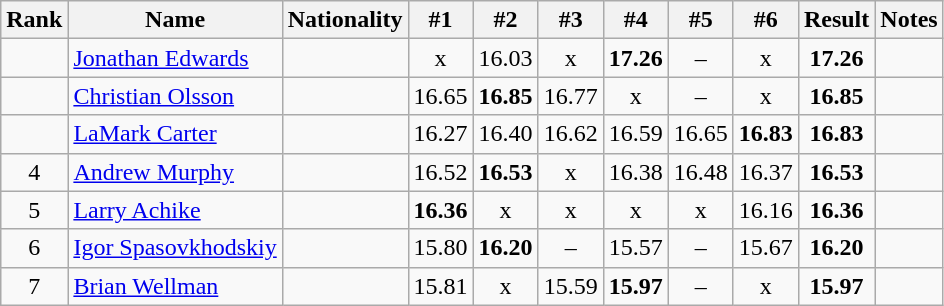<table class="wikitable sortable" style="text-align:center">
<tr>
<th>Rank</th>
<th>Name</th>
<th>Nationality</th>
<th>#1</th>
<th>#2</th>
<th>#3</th>
<th>#4</th>
<th>#5</th>
<th>#6</th>
<th>Result</th>
<th>Notes</th>
</tr>
<tr>
<td></td>
<td align=left><a href='#'>Jonathan Edwards</a></td>
<td align=left></td>
<td>x</td>
<td>16.03</td>
<td>x</td>
<td><strong>17.26</strong></td>
<td>–</td>
<td>x</td>
<td><strong>17.26</strong></td>
<td></td>
</tr>
<tr>
<td></td>
<td align=left><a href='#'>Christian Olsson</a></td>
<td align=left></td>
<td>16.65</td>
<td><strong>16.85</strong></td>
<td>16.77</td>
<td>x</td>
<td>–</td>
<td>x</td>
<td><strong>16.85</strong></td>
<td></td>
</tr>
<tr>
<td></td>
<td align=left><a href='#'>LaMark Carter</a></td>
<td align=left></td>
<td>16.27</td>
<td>16.40</td>
<td>16.62</td>
<td>16.59</td>
<td>16.65</td>
<td><strong>16.83</strong></td>
<td><strong>16.83</strong></td>
<td></td>
</tr>
<tr>
<td>4</td>
<td align=left><a href='#'>Andrew Murphy</a></td>
<td align=left></td>
<td>16.52</td>
<td><strong>16.53</strong></td>
<td>x</td>
<td>16.38</td>
<td>16.48</td>
<td>16.37</td>
<td><strong>16.53</strong></td>
<td></td>
</tr>
<tr>
<td>5</td>
<td align=left><a href='#'>Larry Achike</a></td>
<td align=left></td>
<td><strong>16.36</strong></td>
<td>x</td>
<td>x</td>
<td>x</td>
<td>x</td>
<td>16.16</td>
<td><strong>16.36</strong></td>
<td></td>
</tr>
<tr>
<td>6</td>
<td align=left><a href='#'>Igor Spasovkhodskiy</a></td>
<td align=left></td>
<td>15.80</td>
<td><strong>16.20</strong></td>
<td>–</td>
<td>15.57</td>
<td>–</td>
<td>15.67</td>
<td><strong>16.20</strong></td>
<td></td>
</tr>
<tr>
<td>7</td>
<td align=left><a href='#'>Brian Wellman</a></td>
<td align=left></td>
<td>15.81</td>
<td>x</td>
<td>15.59</td>
<td><strong>15.97</strong></td>
<td>–</td>
<td>x</td>
<td><strong>15.97</strong></td>
<td></td>
</tr>
</table>
